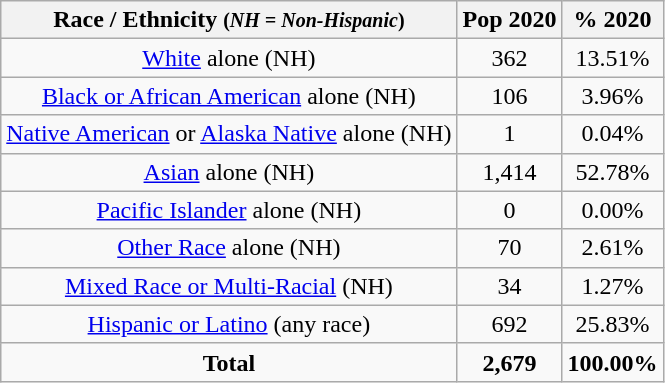<table class="wikitable" style="text-align:center;">
<tr>
<th>Race / Ethnicity <small>(<em>NH = Non-Hispanic</em>)</small></th>
<th>Pop 2020</th>
<th>% 2020</th>
</tr>
<tr>
<td><a href='#'>White</a> alone (NH)</td>
<td>362</td>
<td>13.51%</td>
</tr>
<tr>
<td><a href='#'>Black or African American</a> alone (NH)</td>
<td>106</td>
<td>3.96%</td>
</tr>
<tr>
<td><a href='#'>Native American</a> or <a href='#'>Alaska Native</a> alone (NH)</td>
<td>1</td>
<td>0.04%</td>
</tr>
<tr>
<td><a href='#'>Asian</a> alone (NH)</td>
<td>1,414</td>
<td>52.78%</td>
</tr>
<tr>
<td><a href='#'>Pacific Islander</a> alone (NH)</td>
<td>0</td>
<td>0.00%</td>
</tr>
<tr>
<td><a href='#'>Other Race</a> alone (NH)</td>
<td>70</td>
<td>2.61%</td>
</tr>
<tr>
<td><a href='#'>Mixed Race or Multi-Racial</a> (NH)</td>
<td>34</td>
<td>1.27%</td>
</tr>
<tr>
<td><a href='#'>Hispanic or Latino</a> (any race)</td>
<td>692</td>
<td>25.83%</td>
</tr>
<tr>
<td><strong>Total</strong></td>
<td><strong>2,679</strong></td>
<td><strong>100.00%</strong></td>
</tr>
</table>
